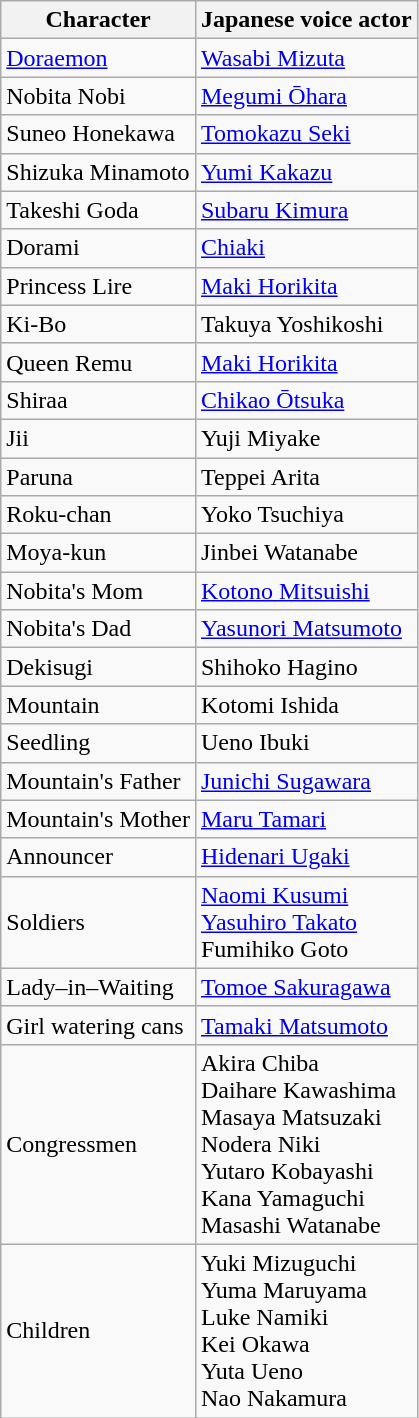<table class = "wikitable">
<tr>
<th>Character</th>
<th>Japanese voice actor</th>
</tr>
<tr>
<td><a href='#'>Doraemon</a></td>
<td><a href='#'>Wasabi Mizuta</a></td>
</tr>
<tr>
<td>Nobita Nobi</td>
<td><a href='#'>Megumi Ōhara</a></td>
</tr>
<tr>
<td>Suneo Honekawa</td>
<td><a href='#'>Tomokazu Seki</a></td>
</tr>
<tr>
<td>Shizuka Minamoto</td>
<td><a href='#'>Yumi Kakazu</a></td>
</tr>
<tr>
<td>Takeshi Goda</td>
<td><a href='#'>Subaru Kimura</a></td>
</tr>
<tr>
<td>Dorami</td>
<td><a href='#'>Chiaki</a></td>
</tr>
<tr>
<td>Princess Lire</td>
<td><a href='#'>Maki Horikita</a></td>
</tr>
<tr>
<td>Ki-Bo</td>
<td>Takuya Yoshikoshi</td>
</tr>
<tr>
<td>Queen Remu</td>
<td><a href='#'>Maki Horikita</a></td>
</tr>
<tr>
<td>Shiraa</td>
<td><a href='#'>Chikao Ōtsuka</a></td>
</tr>
<tr>
<td>Jii</td>
<td>Yuji Miyake</td>
</tr>
<tr>
<td>Paruna</td>
<td>Teppei Arita</td>
</tr>
<tr>
<td>Roku-chan</td>
<td>Yoko Tsuchiya</td>
</tr>
<tr>
<td>Moya-kun</td>
<td>Jinbei Watanabe</td>
</tr>
<tr>
<td>Nobita's Mom</td>
<td><a href='#'>Kotono Mitsuishi</a></td>
</tr>
<tr>
<td>Nobita's Dad</td>
<td><a href='#'>Yasunori Matsumoto</a></td>
</tr>
<tr>
<td>Dekisugi</td>
<td>Shihoko Hagino</td>
</tr>
<tr>
<td>Mountain</td>
<td>Kotomi Ishida</td>
</tr>
<tr>
<td>Seedling</td>
<td>Ueno Ibuki</td>
</tr>
<tr>
<td>Mountain's Father</td>
<td><a href='#'>Junichi Sugawara</a></td>
</tr>
<tr>
<td>Mountain's Mother</td>
<td><a href='#'>Maru Tamari</a></td>
</tr>
<tr>
<td>Announcer</td>
<td><a href='#'>Hidenari Ugaki</a></td>
</tr>
<tr>
<td>Soldiers</td>
<td><a href='#'>Naomi Kusumi</a><br><a href='#'>Yasuhiro Takato</a><br>Fumihiko Goto</td>
</tr>
<tr>
<td>Lady–in–Waiting</td>
<td><a href='#'>Tomoe Sakuragawa</a></td>
</tr>
<tr>
<td>Girl watering cans</td>
<td><a href='#'>Tamaki Matsumoto</a></td>
</tr>
<tr>
<td>Congressmen</td>
<td>Akira Chiba<br>Daihare Kawashima<br>Masaya Matsuzaki<br>Nodera Niki<br>Yutaro Kobayashi<br>Kana Yamaguchi<br>Masashi Watanabe</td>
</tr>
<tr>
<td>Children</td>
<td>Yuki Mizuguchi<br>Yuma Maruyama<br>Luke Namiki<br>Kei Okawa<br>Yuta Ueno<br>Nao Nakamura</td>
</tr>
</table>
